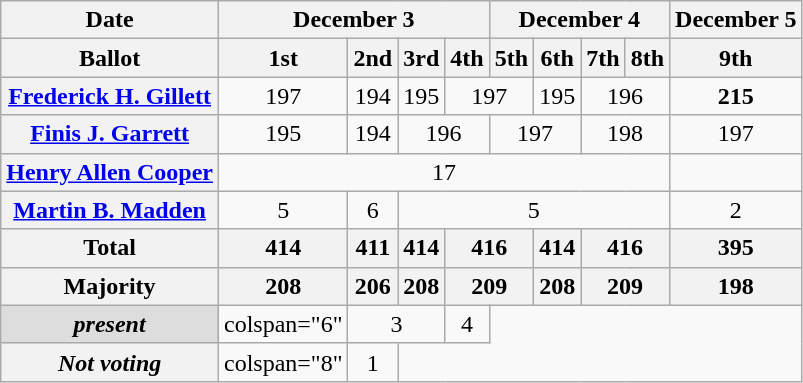<table class="wikitable sortable" style="text-align:center">
<tr>
<th>Date</th>
<th colspan="4">December 3</th>
<th colspan="4">December 4</th>
<th>December 5</th>
</tr>
<tr>
<th>Ballot</th>
<th>1st</th>
<th>2nd</th>
<th>3rd</th>
<th>4th</th>
<th>5th</th>
<th>6th</th>
<th>7th</th>
<th>8th</th>
<th>9th</th>
</tr>
<tr>
<th nowrap><a href='#'>Frederick H. Gillett</a></th>
<td>197</td>
<td>194</td>
<td>195</td>
<td colspan="2">197</td>
<td>195</td>
<td colspan="2">196</td>
<td><strong>215</strong></td>
</tr>
<tr>
<th><a href='#'>Finis J. Garrett</a></th>
<td>195</td>
<td>194</td>
<td colspan="2">196</td>
<td colspan="2">197</td>
<td colspan="2">198</td>
<td>197</td>
</tr>
<tr>
<th nowrap><a href='#'>Henry Allen Cooper</a></th>
<td colspan="8">17</td>
<td></td>
</tr>
<tr>
<th><a href='#'>Martin B. Madden</a></th>
<td>5</td>
<td>6</td>
<td colspan="6">5</td>
<td>2</td>
</tr>
<tr class="sortbottom">
<th>Total</th>
<th>414</th>
<th>411</th>
<th>414</th>
<th colspan="2">416</th>
<th>414</th>
<th colspan="2">416</th>
<th>395</th>
</tr>
<tr class="sortbottom">
<th>Majority</th>
<th>208</th>
<th>206</th>
<th>208</th>
<th colspan="2">209</th>
<th>208</th>
<th colspan="2">209</th>
<th>198</th>
</tr>
<tr class="sortbottom">
<th style="background:#DDD"><em>present</em></th>
<td>colspan="6" </td>
<td colspan="2">3</td>
<td>4</td>
</tr>
<tr class="sortbottom">
<th><em>Not voting</em></th>
<td>colspan="8" </td>
<td>1</td>
</tr>
</table>
